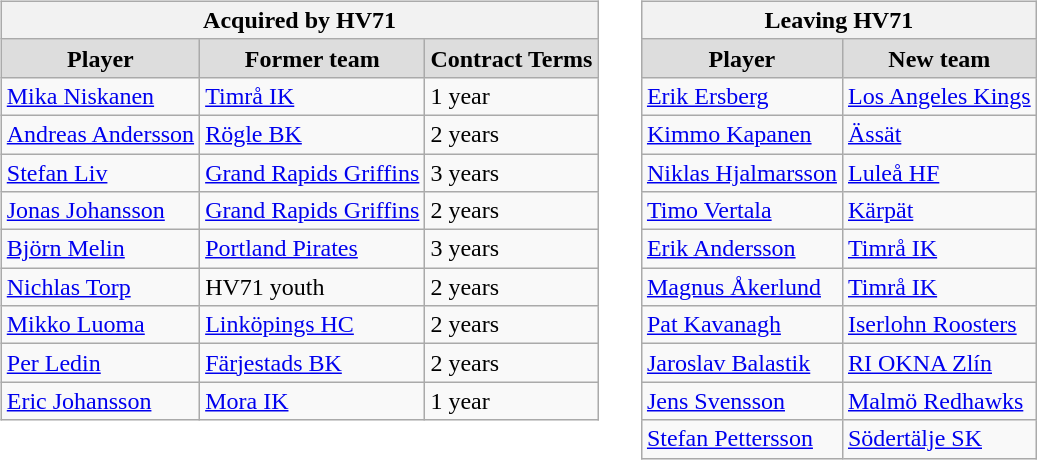<table cellspacing="10">
<tr>
<td valign="top"><br><table class="wikitable">
<tr>
<th colspan="3">Acquired by HV71</th>
</tr>
<tr align="center"  bgcolor="#dddddd">
<td><strong>Player</strong></td>
<td><strong>Former team</strong></td>
<td><strong>Contract Terms</strong></td>
</tr>
<tr>
<td><a href='#'>Mika Niskanen</a></td>
<td><a href='#'>Timrå IK</a></td>
<td>1 year</td>
</tr>
<tr>
<td><a href='#'>Andreas Andersson</a></td>
<td><a href='#'>Rögle BK</a></td>
<td>2 years</td>
</tr>
<tr>
<td><a href='#'>Stefan Liv</a></td>
<td><a href='#'>Grand Rapids Griffins</a></td>
<td>3 years</td>
</tr>
<tr>
<td><a href='#'>Jonas Johansson</a></td>
<td><a href='#'>Grand Rapids Griffins</a></td>
<td>2 years</td>
</tr>
<tr>
<td><a href='#'>Björn Melin</a></td>
<td><a href='#'>Portland Pirates</a></td>
<td>3 years</td>
</tr>
<tr>
<td><a href='#'>Nichlas Torp</a></td>
<td>HV71 youth</td>
<td>2 years</td>
</tr>
<tr>
<td><a href='#'>Mikko Luoma</a></td>
<td><a href='#'>Linköpings HC</a></td>
<td>2 years</td>
</tr>
<tr>
<td><a href='#'>Per Ledin</a></td>
<td><a href='#'>Färjestads BK</a></td>
<td>2 years</td>
</tr>
<tr>
<td><a href='#'>Eric Johansson</a></td>
<td><a href='#'>Mora IK</a></td>
<td>1 year</td>
</tr>
</table>
</td>
<td valign="top"><br><table class="wikitable">
<tr>
<th colspan="2">Leaving HV71</th>
</tr>
<tr align="center"  bgcolor="#dddddd">
<td><strong>Player</strong></td>
<td><strong>New team</strong></td>
</tr>
<tr>
<td><a href='#'>Erik Ersberg</a></td>
<td><a href='#'>Los Angeles Kings</a></td>
</tr>
<tr>
<td><a href='#'>Kimmo Kapanen</a></td>
<td><a href='#'>Ässät</a></td>
</tr>
<tr>
<td><a href='#'>Niklas Hjalmarsson</a></td>
<td><a href='#'>Luleå HF</a></td>
</tr>
<tr>
<td><a href='#'>Timo Vertala</a></td>
<td><a href='#'>Kärpät</a></td>
</tr>
<tr>
<td><a href='#'>Erik Andersson</a></td>
<td><a href='#'>Timrå IK</a></td>
</tr>
<tr>
<td><a href='#'>Magnus Åkerlund</a></td>
<td><a href='#'>Timrå IK</a></td>
</tr>
<tr>
<td><a href='#'>Pat Kavanagh</a></td>
<td><a href='#'>Iserlohn Roosters</a></td>
</tr>
<tr>
<td><a href='#'>Jaroslav Balastik</a></td>
<td><a href='#'>RI OKNA Zlín</a></td>
</tr>
<tr>
<td><a href='#'>Jens Svensson</a></td>
<td><a href='#'>Malmö Redhawks</a></td>
</tr>
<tr>
<td><a href='#'>Stefan Pettersson</a></td>
<td><a href='#'>Södertälje SK</a></td>
</tr>
</table>
</td>
</tr>
</table>
